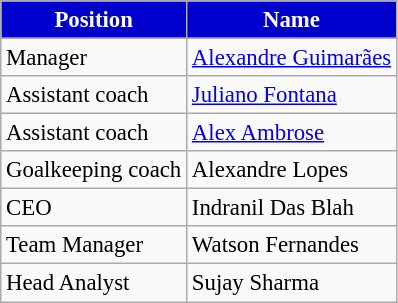<table class="wikitable" style="text-align:left; font-size:95%">
<tr>
<th style="background:#0000CD; color:white; text-align:center">Position</th>
<th style="background:#0000CD; color:white; text-align:center">Name</th>
</tr>
<tr>
</tr>
<tr>
<td>Manager</td>
<td> <a href='#'>Alexandre Guimarães</a></td>
</tr>
<tr>
<td>Assistant coach</td>
<td> <a href='#'>Juliano Fontana</a></td>
</tr>
<tr>
<td>Assistant coach</td>
<td> <a href='#'>Alex Ambrose</a></td>
</tr>
<tr>
<td>Goalkeeping coach</td>
<td> Alexandre Lopes</td>
</tr>
<tr>
<td>CEO</td>
<td> Indranil Das Blah</td>
</tr>
<tr>
<td>Team Manager</td>
<td> Watson Fernandes</td>
</tr>
<tr>
<td>Head Analyst</td>
<td> Sujay Sharma</td>
</tr>
</table>
